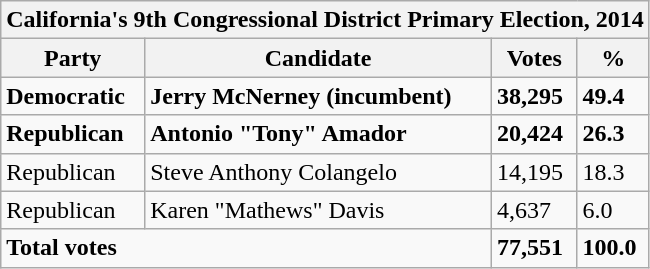<table class="wikitable">
<tr>
<th colspan="4">California's 9th Congressional District Primary Election, 2014</th>
</tr>
<tr>
<th>Party</th>
<th>Candidate</th>
<th>Votes</th>
<th>%</th>
</tr>
<tr>
<td><strong>Democratic</strong></td>
<td><strong>Jerry McNerney (incumbent)</strong></td>
<td><strong>38,295</strong></td>
<td><strong>49.4</strong></td>
</tr>
<tr>
<td><strong>Republican</strong></td>
<td><strong>Antonio "Tony" Amador</strong></td>
<td><strong>20,424</strong></td>
<td><strong>26.3</strong></td>
</tr>
<tr>
<td>Republican</td>
<td>Steve Anthony Colangelo</td>
<td>14,195</td>
<td>18.3</td>
</tr>
<tr>
<td>Republican</td>
<td>Karen "Mathews" Davis</td>
<td>4,637</td>
<td>6.0</td>
</tr>
<tr>
<td colspan="2"><strong>Total votes</strong></td>
<td><strong>77,551</strong></td>
<td><strong>100.0</strong></td>
</tr>
</table>
